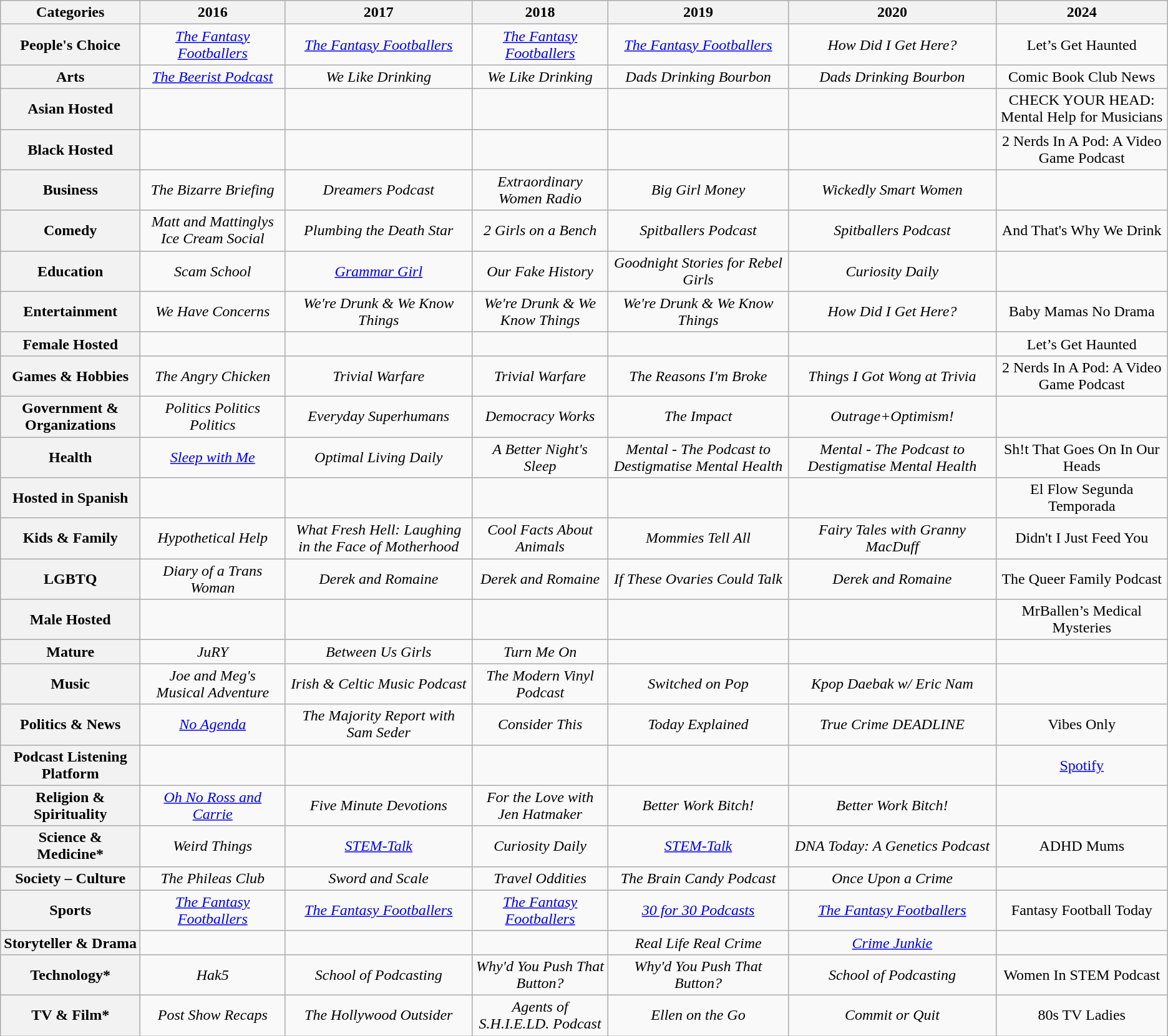<table class="wikitable" style="text-align: center;">
<tr>
<th>Categories</th>
<th>2016</th>
<th>2017</th>
<th>2018</th>
<th>2019</th>
<th>2020</th>
<th>2024</th>
</tr>
<tr>
<th>People's Choice</th>
<td><em><a href='#'>The Fantasy Footballers</a></em></td>
<td><em><a href='#'>The Fantasy Footballers</a></em></td>
<td><em><a href='#'>The Fantasy Footballers</a></em></td>
<td><em><a href='#'>The Fantasy Footballers</a></em></td>
<td><em>How Did I Get Here?</em></td>
<td>Let’s Get Haunted</td>
</tr>
<tr>
<th>Arts</th>
<td><em><a href='#'>The Beerist Podcast</a></em></td>
<td><em>We Like Drinking</em></td>
<td><em>We Like Drinking</em></td>
<td><em>Dads Drinking Bourbon</em></td>
<td><em>Dads Drinking Bourbon</em></td>
<td>Comic Book Club News</td>
</tr>
<tr>
<th>Asian Hosted</th>
<td></td>
<td></td>
<td></td>
<td></td>
<td></td>
<td>CHECK YOUR HEAD: Mental Help for Musicians</td>
</tr>
<tr>
<th>Black Hosted</th>
<td></td>
<td></td>
<td></td>
<td></td>
<td></td>
<td>2 Nerds In A Pod: A Video Game Podcast</td>
</tr>
<tr>
<th>Business</th>
<td><em>The Bizarre Briefing</em></td>
<td><em>Dreamers Podcast</em></td>
<td><em>Extraordinary Women Radio</em></td>
<td><em>Big Girl Money</em></td>
<td><em>Wickedly Smart Women</em></td>
<td></td>
</tr>
<tr>
<th>Comedy</th>
<td><em>Matt and Mattinglys Ice Cream Social</em></td>
<td><em>Plumbing the Death Star</em></td>
<td><em>2 Girls on a Bench</em></td>
<td><em>Spitballers Podcast</em></td>
<td><em>Spitballers Podcast</em></td>
<td>And That's Why We Drink</td>
</tr>
<tr>
<th>Education</th>
<td><em>Scam School</em></td>
<td><em><a href='#'>Grammar Girl</a></em></td>
<td><em>Our Fake History</em></td>
<td><em>Goodnight Stories for Rebel Girls</em></td>
<td><em>Curiosity Daily</em></td>
<td></td>
</tr>
<tr>
<th>Entertainment</th>
<td><em>We Have Concerns</em></td>
<td><em>We're Drunk & We Know Things</em></td>
<td><em>We're Drunk & We Know Things</em></td>
<td><em>We're Drunk & We Know Things</em></td>
<td><em>How Did I Get Here?</em></td>
<td>Baby Mamas No Drama</td>
</tr>
<tr>
<th>Female Hosted</th>
<td></td>
<td></td>
<td></td>
<td></td>
<td></td>
<td>Let’s Get Haunted</td>
</tr>
<tr>
<th>Games & Hobbies</th>
<td><em>The Angry Chicken</em></td>
<td><em>Trivial Warfare</em></td>
<td><em>Trivial Warfare</em></td>
<td><em>The Reasons I'm Broke</em></td>
<td><em>Things I Got Wong at Trivia</em></td>
<td>2 Nerds In A Pod: A Video Game Podcast</td>
</tr>
<tr>
<th>Government & Organizations</th>
<td><em>Politics Politics Politics</em></td>
<td><em>Everyday Superhumans</em></td>
<td><em>Democracy Works</em></td>
<td><em>The Impact</em></td>
<td><em>Outrage+Optimism!</em></td>
<td></td>
</tr>
<tr>
<th>Health</th>
<td><em><a href='#'>Sleep with Me</a></em></td>
<td><em>Optimal Living Daily</em></td>
<td><em>A Better Night's Sleep</em></td>
<td><em>Mental - The Podcast to Destigmatise Mental Health</em></td>
<td><em>Mental - The Podcast to Destigmatise Mental Health</em></td>
<td>Sh!t That Goes On In Our Heads</td>
</tr>
<tr>
<th>Hosted in Spanish</th>
<td></td>
<td></td>
<td></td>
<td></td>
<td></td>
<td>El Flow Segunda Temporada</td>
</tr>
<tr>
<th>Kids & Family</th>
<td><em>Hypothetical Help</em></td>
<td><em>What Fresh Hell: Laughing in the Face of Motherhood</em></td>
<td><em>Cool Facts About Animals</em></td>
<td><em>Mommies Tell All</em></td>
<td><em>Fairy Tales with Granny MacDuff</em></td>
<td>Didn't I Just Feed You</td>
</tr>
<tr>
<th>LGBTQ</th>
<td><em>Diary of a Trans Woman</em></td>
<td><em>Derek and Romaine</em></td>
<td><em>Derek and Romaine</em></td>
<td><em>If These Ovaries Could Talk</em></td>
<td><em>Derek and Romaine</em></td>
<td>The Queer Family Podcast</td>
</tr>
<tr>
<th>Male Hosted</th>
<td></td>
<td></td>
<td></td>
<td></td>
<td></td>
<td>MrBallen’s Medical Mysteries</td>
</tr>
<tr>
<th>Mature</th>
<td><em>JuRY</em></td>
<td><em>Between Us Girls</em></td>
<td><em>Turn Me On</em></td>
<td></td>
<td></td>
<td></td>
</tr>
<tr>
<th>Music</th>
<td><em>Joe and Meg's Musical Adventure</em></td>
<td><em>Irish & Celtic Music Podcast</em></td>
<td><em>The Modern Vinyl Podcast</em></td>
<td><em>Switched on Pop</em></td>
<td><em>Kpop Daebak w/ Eric Nam</em></td>
<td></td>
</tr>
<tr>
<th>Politics & News</th>
<td><em><a href='#'>No Agenda</a></em></td>
<td><em>The Majority Report with Sam Seder</em></td>
<td><em>Consider This</em></td>
<td><em>Today Explained</em></td>
<td><em>True Crime DEADLINE</em></td>
<td>Vibes Only</td>
</tr>
<tr>
<th>Podcast Listening Platform</th>
<td></td>
<td></td>
<td></td>
<td></td>
<td></td>
<td><a href='#'>Spotify</a></td>
</tr>
<tr>
<th>Religion & Spirituality</th>
<td><em><a href='#'>Oh No Ross and Carrie</a></em></td>
<td><em>Five Minute Devotions</em></td>
<td><em>For the Love with Jen Hatmaker</em></td>
<td><em>Better Work Bitch!</em></td>
<td><em>Better Work Bitch!</em></td>
<td></td>
</tr>
<tr>
<th>Science & Medicine*</th>
<td><em>Weird Things</em></td>
<td><em><a href='#'>STEM-Talk</a></em></td>
<td><em>Curiosity Daily</em></td>
<td><em><a href='#'>STEM-Talk</a></em></td>
<td><em>DNA Today: A Genetics Podcast</em></td>
<td>ADHD Mums</td>
</tr>
<tr>
<th>Society – Culture</th>
<td><em>The Phileas Club</em></td>
<td><em>Sword and Scale</em></td>
<td><em>Travel Oddities</em></td>
<td><em>The Brain Candy Podcast</em></td>
<td><em>Once Upon a Crime</em></td>
<td></td>
</tr>
<tr>
<th>Sports</th>
<td><em><a href='#'>The Fantasy Footballers</a></em></td>
<td><em><a href='#'>The Fantasy Footballers</a></em></td>
<td><em><a href='#'>The Fantasy Footballers</a></em></td>
<td><em><a href='#'>30 for 30 Podcasts</a></em></td>
<td><em><a href='#'>The Fantasy Footballers</a></em></td>
<td>Fantasy Football Today</td>
</tr>
<tr>
<th>Storyteller & Drama</th>
<td></td>
<td></td>
<td></td>
<td><em>Real Life Real Crime</em></td>
<td><em><a href='#'>Crime Junkie</a></em></td>
<td></td>
</tr>
<tr>
<th>Technology*</th>
<td><em>Hak5</em></td>
<td><em>School of Podcasting</em></td>
<td><em>Why'd You Push That Button?</em></td>
<td><em>Why'd You Push That Button?</em></td>
<td><em>School of Podcasting</em></td>
<td>Women In STEM Podcast</td>
</tr>
<tr>
<th>TV & Film*</th>
<td><em>Post Show Recaps</em></td>
<td><em>The Hollywood Outsider</em></td>
<td><em>Agents of S.H.I.E.LD. Podcast</em></td>
<td><em>Ellen on the Go</em></td>
<td><em>Commit or Quit</em></td>
<td>80s TV Ladies</td>
</tr>
</table>
